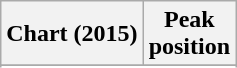<table class="wikitable sortable plainrowheaders" style="text-align:center;">
<tr>
<th scope="col">Chart (2015)</th>
<th scope="col">Peak<br>position</th>
</tr>
<tr>
</tr>
<tr>
</tr>
<tr>
</tr>
<tr>
</tr>
<tr>
</tr>
<tr>
</tr>
<tr>
</tr>
<tr>
</tr>
</table>
